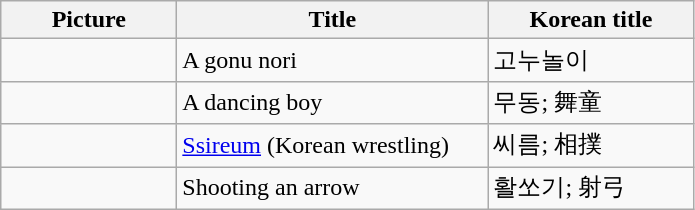<table class="wikitable" border="1">
<tr>
<th bgcolor=ececec width="110px">Picture</th>
<th bgcolor=ececec width="200px">Title</th>
<th bgcolor=ececec width="130px">Korean title</th>
</tr>
<tr>
<td></td>
<td>A gonu nori</td>
<td>고누놀이</td>
</tr>
<tr>
<td></td>
<td>A dancing boy</td>
<td>무동; 舞童</td>
</tr>
<tr>
<td></td>
<td><a href='#'>Ssireum</a> (Korean wrestling)</td>
<td>씨름; 相撲</td>
</tr>
<tr>
<td></td>
<td>Shooting an arrow</td>
<td>활쏘기; 射弓</td>
</tr>
</table>
